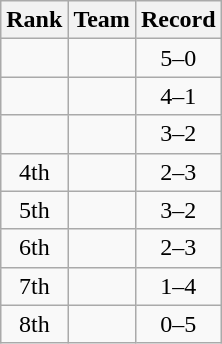<table class=wikitable style="text-align:center;">
<tr>
<th>Rank</th>
<th>Team</th>
<th>Record</th>
</tr>
<tr>
<td></td>
<td align=left></td>
<td>5–0</td>
</tr>
<tr>
<td></td>
<td align=left></td>
<td>4–1</td>
</tr>
<tr>
<td></td>
<td align=left></td>
<td>3–2</td>
</tr>
<tr>
<td>4th</td>
<td align=left></td>
<td>2–3</td>
</tr>
<tr>
<td>5th</td>
<td align=left></td>
<td>3–2</td>
</tr>
<tr>
<td>6th</td>
<td align=left></td>
<td>2–3</td>
</tr>
<tr>
<td>7th</td>
<td align=left></td>
<td>1–4</td>
</tr>
<tr>
<td>8th</td>
<td align=left></td>
<td>0–5</td>
</tr>
</table>
